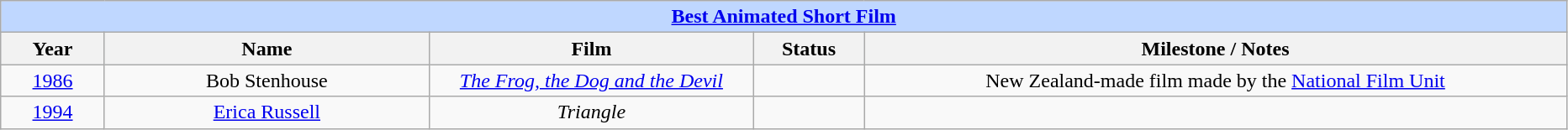<table class="wikitable" style="text-align: center">
<tr ---- bgcolor="#bfd7ff">
<td colspan=5 align=center><strong><a href='#'>Best Animated Short Film</a></strong></td>
</tr>
<tr ---- bgcolor="#ebf5ff">
<th width="075">Year</th>
<th width="250">Name</th>
<th width="250">Film</th>
<th width="080">Status</th>
<th width="550">Milestone / Notes</th>
</tr>
<tr>
<td><a href='#'>1986</a></td>
<td>Bob Stenhouse</td>
<td><em><a href='#'>The Frog, the Dog and the Devil</a></em></td>
<td></td>
<td>New Zealand-made film made by the <a href='#'>National Film Unit</a></td>
</tr>
<tr>
<td><a href='#'>1994</a></td>
<td><a href='#'>Erica Russell</a></td>
<td><em>Triangle</em></td>
<td></td>
<td></td>
</tr>
</table>
